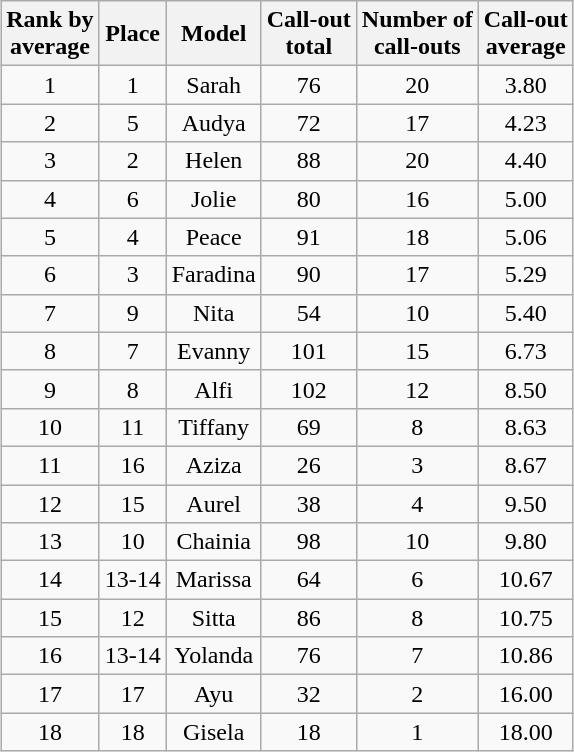<table class="wikitable sortable" style="margin:auto; text-align:center; white-space:nowrap">
<tr>
<th>Rank by<br>average</th>
<th>Place</th>
<th>Model</th>
<th>Call-out<br>total</th>
<th>Number of<br>call-outs</th>
<th>Call-out<br>average</th>
</tr>
<tr>
<td>1</td>
<td>1</td>
<td>Sarah</td>
<td>76</td>
<td>20</td>
<td>3.80</td>
</tr>
<tr>
<td>2</td>
<td>5</td>
<td>Audya</td>
<td>72</td>
<td>17</td>
<td>4.23</td>
</tr>
<tr>
<td>3</td>
<td>2</td>
<td>Helen</td>
<td>88</td>
<td>20</td>
<td>4.40</td>
</tr>
<tr>
<td>4</td>
<td>6</td>
<td>Jolie</td>
<td>80</td>
<td>16</td>
<td>5.00</td>
</tr>
<tr>
<td>5</td>
<td>4</td>
<td>Peace</td>
<td>91</td>
<td>18</td>
<td>5.06</td>
</tr>
<tr>
<td>6</td>
<td>3</td>
<td>Faradina</td>
<td>90</td>
<td>17</td>
<td>5.29</td>
</tr>
<tr>
<td>7</td>
<td>9</td>
<td>Nita</td>
<td>54</td>
<td>10</td>
<td>5.40</td>
</tr>
<tr>
<td>8</td>
<td>7</td>
<td>Evanny</td>
<td>101</td>
<td>15</td>
<td>6.73</td>
</tr>
<tr>
<td>9</td>
<td>8</td>
<td>Alfi</td>
<td>102</td>
<td>12</td>
<td>8.50</td>
</tr>
<tr>
<td>10</td>
<td>11</td>
<td>Tiffany</td>
<td>69</td>
<td>8</td>
<td>8.63</td>
</tr>
<tr>
<td>11</td>
<td>16</td>
<td>Aziza</td>
<td>26</td>
<td>3</td>
<td>8.67</td>
</tr>
<tr>
<td>12</td>
<td>15</td>
<td>Aurel</td>
<td>38</td>
<td>4</td>
<td>9.50</td>
</tr>
<tr>
<td>13</td>
<td>10</td>
<td>Chainia</td>
<td>98</td>
<td>10</td>
<td>9.80</td>
</tr>
<tr>
<td>14</td>
<td>13-14</td>
<td>Marissa</td>
<td>64</td>
<td>6</td>
<td>10.67</td>
</tr>
<tr>
<td>15</td>
<td>12</td>
<td>Sitta</td>
<td>86</td>
<td>8</td>
<td>10.75</td>
</tr>
<tr>
<td>16</td>
<td>13-14</td>
<td>Yolanda</td>
<td>76</td>
<td>7</td>
<td>10.86</td>
</tr>
<tr>
<td>17</td>
<td>17</td>
<td>Ayu</td>
<td>32</td>
<td>2</td>
<td>16.00</td>
</tr>
<tr>
<td>18</td>
<td>18</td>
<td>Gisela</td>
<td>18</td>
<td>1</td>
<td>18.00</td>
</tr>
</table>
